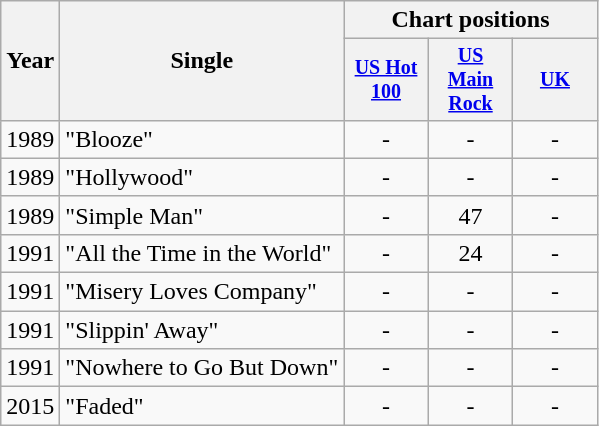<table class="wikitable" style="text-align:center;">
<tr>
<th rowspan="2">Year</th>
<th rowspan="2">Single</th>
<th colspan="3">Chart positions</th>
</tr>
<tr style="font-size:smaller;">
<th width="50"><a href='#'>US Hot 100</a></th>
<th width="50"><a href='#'>US Main Rock</a></th>
<th width="50"><a href='#'>UK</a></th>
</tr>
<tr>
<td>1989</td>
<td align="left">"Blooze"</td>
<td>-</td>
<td>-</td>
<td>-</td>
</tr>
<tr>
<td>1989</td>
<td align="left">"Hollywood"</td>
<td>-</td>
<td>-</td>
<td>-</td>
</tr>
<tr>
<td>1989</td>
<td align="left">"Simple Man"</td>
<td>-</td>
<td>47</td>
<td>-</td>
</tr>
<tr>
<td>1991</td>
<td align="left">"All the Time in the World"</td>
<td>-</td>
<td>24</td>
<td>-</td>
</tr>
<tr>
<td>1991</td>
<td align="left">"Misery Loves Company"</td>
<td>-</td>
<td>-</td>
<td>-</td>
</tr>
<tr>
<td>1991</td>
<td align="left">"Slippin' Away"</td>
<td>-</td>
<td>-</td>
<td>-</td>
</tr>
<tr>
<td>1991</td>
<td align="left">"Nowhere to Go But Down"</td>
<td>-</td>
<td>-</td>
<td>-</td>
</tr>
<tr>
<td>2015</td>
<td align="left">"Faded"</td>
<td>-</td>
<td>-</td>
<td>-</td>
</tr>
</table>
